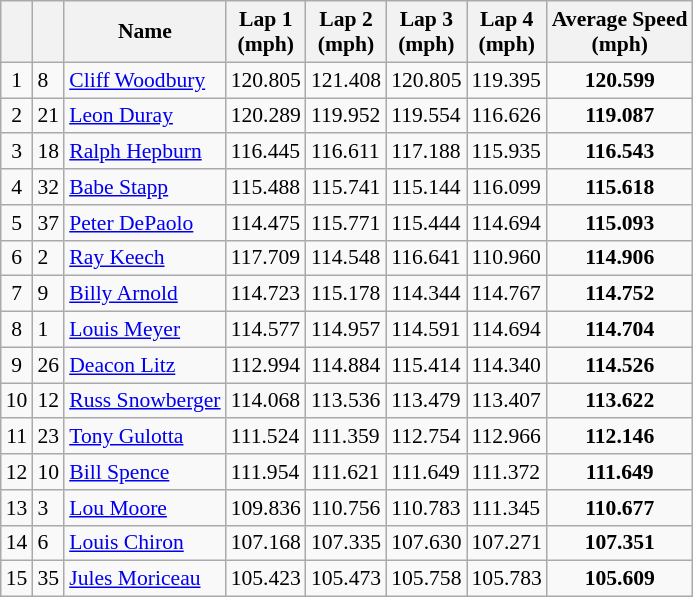<table class="wikitable" style="font-size: 90%;">
<tr style="text-align:center;">
<th></th>
<th></th>
<th>Name</th>
<th>Lap 1<br>(mph)</th>
<th>Lap 2<br>(mph)</th>
<th>Lap 3<br>(mph)</th>
<th>Lap 4<br>(mph)</th>
<th>Average Speed<br>(mph)</th>
</tr>
<tr>
<td align=center>1</td>
<td>8</td>
<td> <a href='#'>Cliff Woodbury</a></td>
<td>120.805</td>
<td>121.408</td>
<td>120.805</td>
<td>119.395</td>
<td align=center><strong>120.599</strong></td>
</tr>
<tr>
<td align=center>2</td>
<td>21</td>
<td> <a href='#'>Leon Duray</a></td>
<td>120.289</td>
<td>119.952</td>
<td>119.554</td>
<td>116.626</td>
<td align=center><strong>119.087</strong></td>
</tr>
<tr>
<td align=center>3</td>
<td>18</td>
<td> <a href='#'>Ralph Hepburn</a></td>
<td>116.445</td>
<td>116.611</td>
<td>117.188</td>
<td>115.935</td>
<td align=center><strong>116.543</strong></td>
</tr>
<tr>
<td align=center>4</td>
<td>32</td>
<td> <a href='#'>Babe Stapp</a></td>
<td>115.488</td>
<td>115.741</td>
<td>115.144</td>
<td>116.099</td>
<td align=center><strong>115.618</strong></td>
</tr>
<tr>
<td align=center>5</td>
<td>37</td>
<td> <a href='#'>Peter DePaolo</a> <strong></strong></td>
<td>114.475</td>
<td>115.771</td>
<td>115.444</td>
<td>114.694</td>
<td align=center><strong>115.093</strong></td>
</tr>
<tr>
<td align=center>6</td>
<td>2</td>
<td> <a href='#'>Ray Keech</a></td>
<td>117.709</td>
<td>114.548</td>
<td>116.641</td>
<td>110.960</td>
<td align=center><strong>114.906</strong></td>
</tr>
<tr>
<td align=center>7</td>
<td>9</td>
<td> <a href='#'>Billy Arnold</a></td>
<td>114.723</td>
<td>115.178</td>
<td>114.344</td>
<td>114.767</td>
<td align=center><strong>114.752</strong></td>
</tr>
<tr>
<td align=center>8</td>
<td>1</td>
<td> <a href='#'>Louis Meyer</a> <strong></strong></td>
<td>114.577</td>
<td>114.957</td>
<td>114.591</td>
<td>114.694</td>
<td align=center><strong>114.704</strong></td>
</tr>
<tr>
<td align=center>9</td>
<td>26</td>
<td> <a href='#'>Deacon Litz</a></td>
<td>112.994</td>
<td>114.884</td>
<td>115.414</td>
<td>114.340</td>
<td align=center><strong>114.526</strong></td>
</tr>
<tr>
<td align=center>10</td>
<td>12</td>
<td> <a href='#'>Russ Snowberger</a></td>
<td>114.068</td>
<td>113.536</td>
<td>113.479</td>
<td>113.407</td>
<td align=center><strong>113.622</strong></td>
</tr>
<tr>
<td align=center>11</td>
<td>23</td>
<td> <a href='#'>Tony Gulotta</a></td>
<td>111.524</td>
<td>111.359</td>
<td>112.754</td>
<td>112.966</td>
<td align=center><strong>112.146</strong></td>
</tr>
<tr>
<td align=center>12</td>
<td>10</td>
<td> <a href='#'>Bill Spence</a> <strong></strong></td>
<td>111.954</td>
<td>111.621</td>
<td>111.649</td>
<td>111.372</td>
<td align=center><strong>111.649</strong></td>
</tr>
<tr>
<td align=center>13</td>
<td>3</td>
<td> <a href='#'>Lou Moore</a></td>
<td>109.836</td>
<td>110.756</td>
<td>110.783</td>
<td>111.345</td>
<td align=center><strong>110.677</strong></td>
</tr>
<tr>
<td align=center>14</td>
<td>6</td>
<td> <a href='#'>Louis Chiron</a> <strong></strong></td>
<td>107.168</td>
<td>107.335</td>
<td>107.630</td>
<td>107.271</td>
<td align=center><strong>107.351</strong></td>
</tr>
<tr>
<td align=center>15</td>
<td>35</td>
<td> <a href='#'>Jules Moriceau</a> <strong></strong></td>
<td>105.423</td>
<td>105.473</td>
<td>105.758</td>
<td>105.783</td>
<td align=center><strong>105.609</strong></td>
</tr>
</table>
